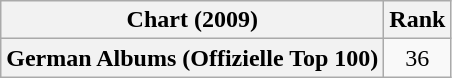<table class="wikitable plainrowheaders">
<tr>
<th>Chart (2009)</th>
<th>Rank</th>
</tr>
<tr>
<th scope="row">German Albums (Offizielle Top 100)</th>
<td align="center">36</td>
</tr>
</table>
